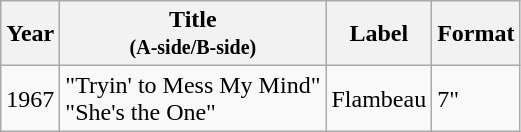<table class="wikitable">
<tr>
<th>Year</th>
<th>Title <br><small>(A-side/B-side)</small></th>
<th>Label</th>
<th>Format</th>
</tr>
<tr>
<td>1967</td>
<td>"Tryin' to Mess My Mind"<br>"She's the One"</td>
<td>Flambeau</td>
<td>7"</td>
</tr>
</table>
